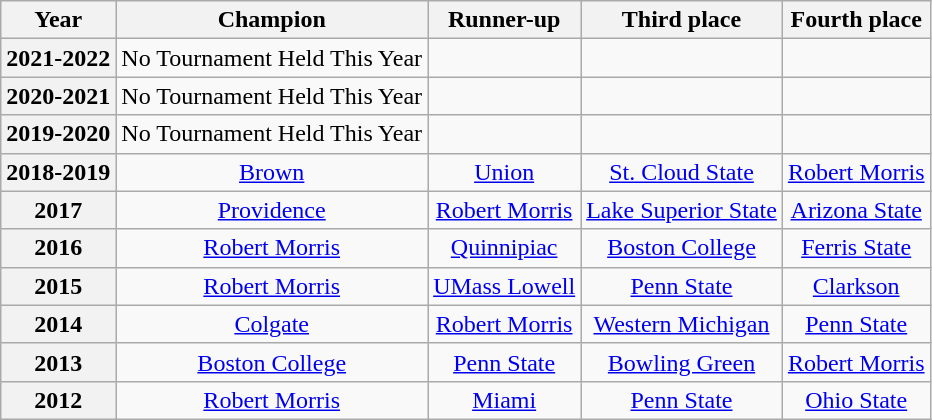<table class="wikitable" style="text-align:center" cellpadding=2 cellspacing=2>
<tr>
<th>Year</th>
<th>Champion</th>
<th>Runner-up</th>
<th>Third place</th>
<th>Fourth place</th>
</tr>
<tr>
<th>2021-2022</th>
<td>No Tournament Held This Year</td>
<td></td>
<td></td>
<td></td>
</tr>
<tr>
<th>2020-2021</th>
<td>No Tournament Held This Year</td>
<td></td>
<td></td>
<td></td>
</tr>
<tr>
<th>2019-2020</th>
<td>No Tournament Held This Year</td>
<td></td>
<td></td>
<td></td>
</tr>
<tr>
<th>2018-2019</th>
<td><a href='#'>Brown</a></td>
<td><a href='#'>Union</a></td>
<td><a href='#'>St. Cloud State</a></td>
<td><a href='#'>Robert Morris</a></td>
</tr>
<tr>
<th>2017</th>
<td><a href='#'>Providence</a></td>
<td><a href='#'>Robert Morris</a></td>
<td><a href='#'>Lake Superior State</a></td>
<td><a href='#'>Arizona State</a></td>
</tr>
<tr>
<th>2016</th>
<td><a href='#'>Robert Morris</a></td>
<td><a href='#'>Quinnipiac</a></td>
<td><a href='#'>Boston College</a></td>
<td><a href='#'>Ferris State</a></td>
</tr>
<tr>
<th>2015</th>
<td><a href='#'>Robert Morris</a></td>
<td><a href='#'>UMass Lowell</a></td>
<td><a href='#'>Penn State</a></td>
<td><a href='#'>Clarkson</a></td>
</tr>
<tr>
<th>2014</th>
<td><a href='#'>Colgate</a></td>
<td><a href='#'>Robert Morris</a></td>
<td><a href='#'>Western Michigan</a></td>
<td><a href='#'>Penn State</a></td>
</tr>
<tr>
<th>2013</th>
<td><a href='#'>Boston College</a></td>
<td><a href='#'>Penn State</a></td>
<td><a href='#'>Bowling Green</a></td>
<td><a href='#'>Robert Morris</a></td>
</tr>
<tr>
<th>2012</th>
<td><a href='#'>Robert Morris</a></td>
<td><a href='#'>Miami</a></td>
<td><a href='#'>Penn State</a></td>
<td><a href='#'>Ohio State</a></td>
</tr>
</table>
